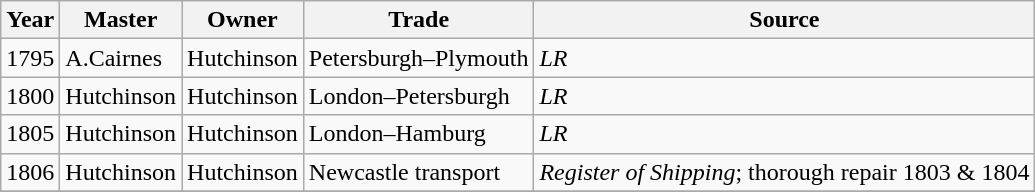<table class=" wikitable">
<tr>
<th>Year</th>
<th>Master</th>
<th>Owner</th>
<th>Trade</th>
<th>Source</th>
</tr>
<tr>
<td>1795</td>
<td>A.Cairnes</td>
<td>Hutchinson</td>
<td>Petersburgh–Plymouth</td>
<td><em>LR</em></td>
</tr>
<tr>
<td>1800</td>
<td>Hutchinson</td>
<td>Hutchinson</td>
<td>London–Petersburgh</td>
<td><em>LR</em></td>
</tr>
<tr>
<td>1805</td>
<td>Hutchinson</td>
<td>Hutchinson</td>
<td>London–Hamburg</td>
<td><em>LR</em></td>
</tr>
<tr>
<td>1806</td>
<td>Hutchinson</td>
<td>Hutchinson</td>
<td>Newcastle transport</td>
<td><em>Register of Shipping</em>; thorough repair 1803 & 1804</td>
</tr>
<tr>
</tr>
</table>
